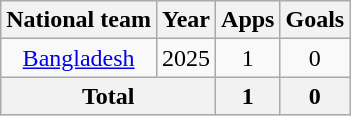<table class=wikitable style="text-align: center">
<tr>
<th>National team</th>
<th>Year</th>
<th>Apps</th>
<th>Goals</th>
</tr>
<tr>
<td rowspan=1><a href='#'>Bangladesh</a></td>
<td>2025</td>
<td>1</td>
<td>0</td>
</tr>
<tr>
<th colspan=2>Total</th>
<th>1</th>
<th>0</th>
</tr>
</table>
